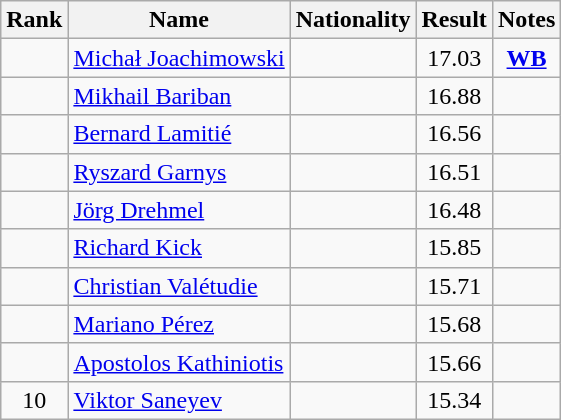<table class="wikitable sortable" style="text-align:center">
<tr>
<th>Rank</th>
<th>Name</th>
<th>Nationality</th>
<th>Result</th>
<th>Notes</th>
</tr>
<tr>
<td></td>
<td align="left"><a href='#'>Michał Joachimowski</a></td>
<td align=left></td>
<td>17.03</td>
<td><strong><a href='#'>WB</a></strong></td>
</tr>
<tr>
<td></td>
<td align="left"><a href='#'>Mikhail Bariban</a></td>
<td align=left></td>
<td>16.88</td>
<td></td>
</tr>
<tr>
<td></td>
<td align="left"><a href='#'>Bernard Lamitié</a></td>
<td align=left></td>
<td>16.56</td>
<td></td>
</tr>
<tr>
<td></td>
<td align="left"><a href='#'>Ryszard Garnys</a></td>
<td align=left></td>
<td>16.51</td>
<td></td>
</tr>
<tr>
<td></td>
<td align="left"><a href='#'>Jörg Drehmel</a></td>
<td align=left></td>
<td>16.48</td>
<td></td>
</tr>
<tr>
<td></td>
<td align="left"><a href='#'>Richard Kick</a></td>
<td align=left></td>
<td>15.85</td>
<td></td>
</tr>
<tr>
<td></td>
<td align="left"><a href='#'>Christian Valétudie</a></td>
<td align=left></td>
<td>15.71</td>
<td></td>
</tr>
<tr>
<td></td>
<td align="left"><a href='#'>Mariano Pérez</a></td>
<td align=left></td>
<td>15.68</td>
<td></td>
</tr>
<tr>
<td></td>
<td align="left"><a href='#'>Apostolos Kathiniotis</a></td>
<td align=left></td>
<td>15.66</td>
<td></td>
</tr>
<tr>
<td>10</td>
<td align="left"><a href='#'>Viktor Saneyev</a></td>
<td align=left></td>
<td>15.34</td>
<td></td>
</tr>
</table>
